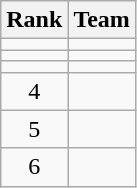<table class=wikitable style="text-align:center;">
<tr>
<th>Rank</th>
<th>Team</th>
</tr>
<tr>
<td></td>
<td align=left></td>
</tr>
<tr>
<td></td>
<td align=left></td>
</tr>
<tr>
<td></td>
<td align=left></td>
</tr>
<tr>
<td>4</td>
<td align=left></td>
</tr>
<tr>
<td>5</td>
<td align=left></td>
</tr>
<tr>
<td>6</td>
<td align=left></td>
</tr>
</table>
